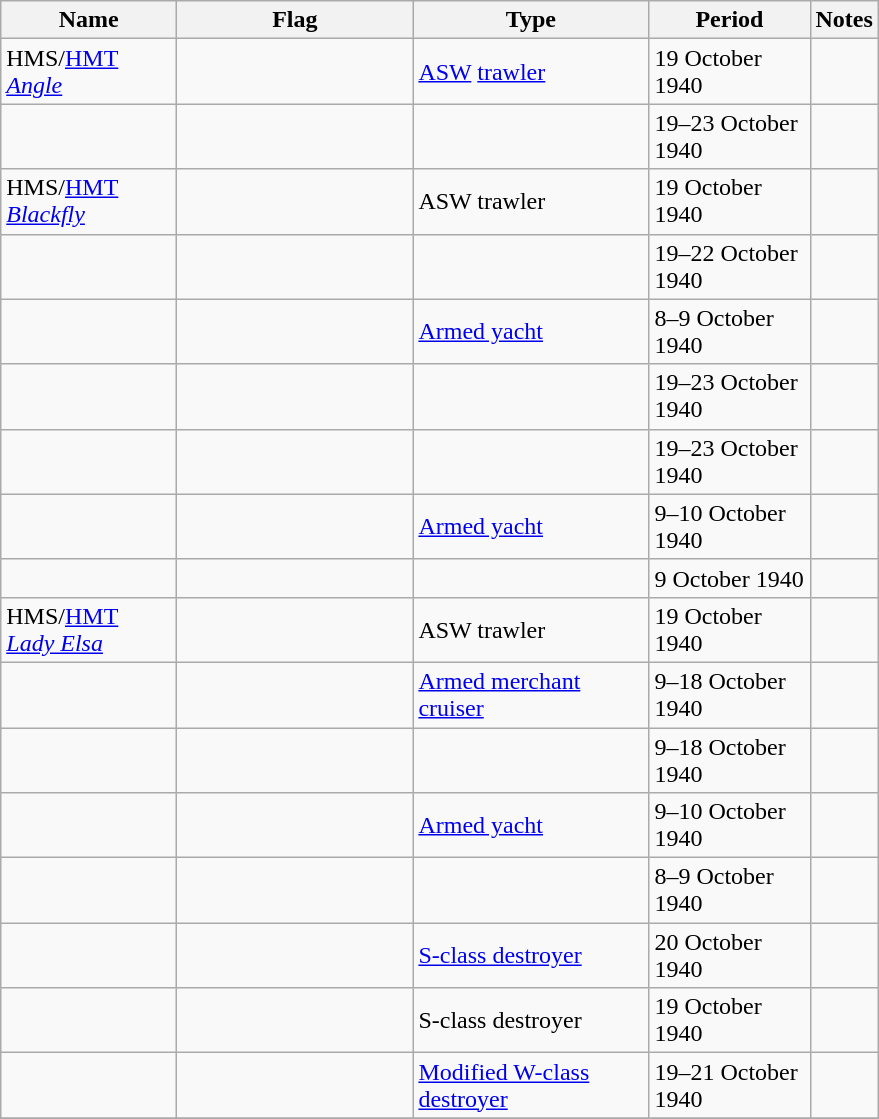<table class="wikitable sortable">
<tr>
<th scope="col" width="110px">Name</th>
<th scope="col" width="150px">Flag</th>
<th width="150px">Type</th>
<th width="100px">Period</th>
<th>Notes</th>
</tr>
<tr>
<td align="left">HMS/<a href='#'>HMT <em>Angle</em></a></td>
<td align="left"></td>
<td align="left"><a href='#'>ASW</a> <a href='#'>trawler</a></td>
<td align="left">19 October 1940</td>
<td align="left"></td>
</tr>
<tr>
<td align="left"></td>
<td align="left"></td>
<td align="left"></td>
<td align="left">19–23 October 1940</td>
<td align="left"></td>
</tr>
<tr>
<td align="left">HMS/<a href='#'>HMT <em>Blackfly</em></a></td>
<td align="left"></td>
<td align="left">ASW trawler</td>
<td align="left">19 October 1940</td>
<td align="left"></td>
</tr>
<tr>
<td align="left"></td>
<td align="left"></td>
<td align="left"></td>
<td align="left">19–22 October 1940</td>
<td align="left"></td>
</tr>
<tr>
<td align="left"></td>
<td align="left"></td>
<td align="left"><a href='#'>Armed yacht</a></td>
<td align="left">8–9 October 1940</td>
<td align="left"></td>
</tr>
<tr>
<td align="left"></td>
<td align="left"></td>
<td align="left"></td>
<td align="left">19–23 October 1940</td>
<td align="left"></td>
</tr>
<tr>
<td align="left"></td>
<td align="left"></td>
<td align="left"></td>
<td align="left">19–23 October 1940</td>
<td align="left"></td>
</tr>
<tr>
<td align="left"></td>
<td align="left"></td>
<td align="left"><a href='#'>Armed yacht</a></td>
<td align="left">9–10 October 1940</td>
<td align="left"></td>
</tr>
<tr>
<td align="left"></td>
<td align="left"></td>
<td align="left"></td>
<td align="left">9 October 1940</td>
<td align="left"></td>
</tr>
<tr>
<td align="left">HMS/<a href='#'>HMT <em>Lady Elsa</em></a></td>
<td align="left"></td>
<td align="left">ASW trawler</td>
<td align="left">19 October 1940</td>
<td align="left"></td>
</tr>
<tr>
<td align="left"></td>
<td align="left"></td>
<td align="left"><a href='#'>Armed merchant cruiser</a></td>
<td align="left">9–18 October 1940</td>
<td align="left"></td>
</tr>
<tr>
<td align="left"></td>
<td align="left"></td>
<td align="left"></td>
<td align="left">9–18 October 1940</td>
<td align="left"></td>
</tr>
<tr>
<td align="left"></td>
<td align="left"></td>
<td align="left"><a href='#'>Armed yacht</a></td>
<td align="left">9–10 October 1940</td>
<td align="left"></td>
</tr>
<tr>
<td align="left"></td>
<td align="left"></td>
<td align="left"></td>
<td align="left">8–9 October 1940</td>
<td align="left"></td>
</tr>
<tr>
<td align="left"></td>
<td align="left"></td>
<td align="left"><a href='#'>S-class destroyer</a></td>
<td align="left">20 October 1940</td>
<td align="left"></td>
</tr>
<tr>
<td align="left"></td>
<td align="left"></td>
<td align="left">S-class destroyer</td>
<td align="left">19 October 1940</td>
<td align="left"></td>
</tr>
<tr>
<td align="left"></td>
<td align="left"></td>
<td align="left"><a href='#'>Modified W-class destroyer</a></td>
<td align="left">19–21 October 1940</td>
<td align="left"></td>
</tr>
<tr>
</tr>
</table>
